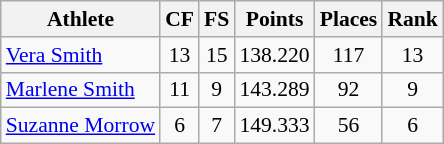<table class="wikitable" border="1" style="font-size:90%">
<tr>
<th>Athlete</th>
<th>CF</th>
<th>FS</th>
<th>Points</th>
<th>Places</th>
<th>Rank</th>
</tr>
<tr align=center>
<td align=left><a href='#'>Vera Smith</a></td>
<td>13</td>
<td>15</td>
<td>138.220</td>
<td>117</td>
<td>13</td>
</tr>
<tr align=center>
<td align=left><a href='#'>Marlene Smith</a></td>
<td>11</td>
<td>9</td>
<td>143.289</td>
<td>92</td>
<td>9</td>
</tr>
<tr align=center>
<td align=left><a href='#'>Suzanne Morrow</a></td>
<td>6</td>
<td>7</td>
<td>149.333</td>
<td>56</td>
<td>6</td>
</tr>
</table>
